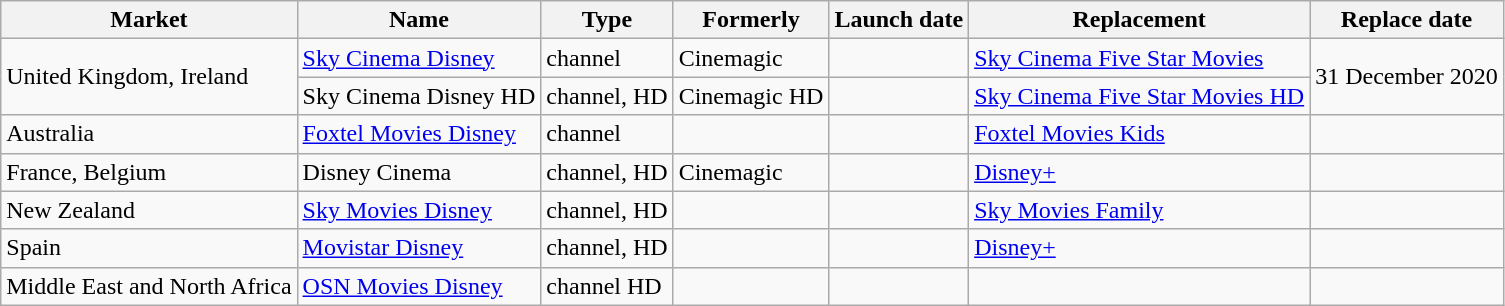<table class="wikitable sortable">
<tr>
<th>Market</th>
<th>Name</th>
<th>Type</th>
<th>Formerly</th>
<th>Launch date</th>
<th>Replacement</th>
<th>Replace date</th>
</tr>
<tr>
<td rowspan="2">United Kingdom, Ireland</td>
<td><a href='#'>Sky Cinema Disney</a></td>
<td>channel</td>
<td>Cinemagic</td>
<td></td>
<td><a href='#'>Sky Cinema Five Star Movies</a></td>
<td rowspan="2">31 December 2020</td>
</tr>
<tr>
<td>Sky Cinema Disney HD</td>
<td>channel, HD</td>
<td>Cinemagic HD</td>
<td></td>
<td><a href='#'>Sky Cinema Five Star Movies HD</a></td>
</tr>
<tr>
<td>Australia</td>
<td><a href='#'>Foxtel Movies Disney</a></td>
<td>channel</td>
<td></td>
<td></td>
<td><a href='#'>Foxtel Movies Kids</a></td>
<td></td>
</tr>
<tr>
<td>France, Belgium</td>
<td>Disney Cinema</td>
<td>channel, HD</td>
<td>Cinemagic</td>
<td></td>
<td><a href='#'>Disney+</a></td>
<td></td>
</tr>
<tr>
<td>New Zealand</td>
<td><a href='#'>Sky Movies Disney</a></td>
<td>channel, HD</td>
<td></td>
<td></td>
<td><a href='#'>Sky Movies Family</a></td>
<td></td>
</tr>
<tr>
<td>Spain</td>
<td><a href='#'>Movistar Disney</a></td>
<td>channel, HD</td>
<td></td>
<td></td>
<td><a href='#'>Disney+</a></td>
<td></td>
</tr>
<tr>
<td>Middle East and North Africa</td>
<td><a href='#'>OSN Movies Disney</a></td>
<td>channel HD</td>
<td></td>
<td></td>
<td></td>
<td></td>
</tr>
</table>
